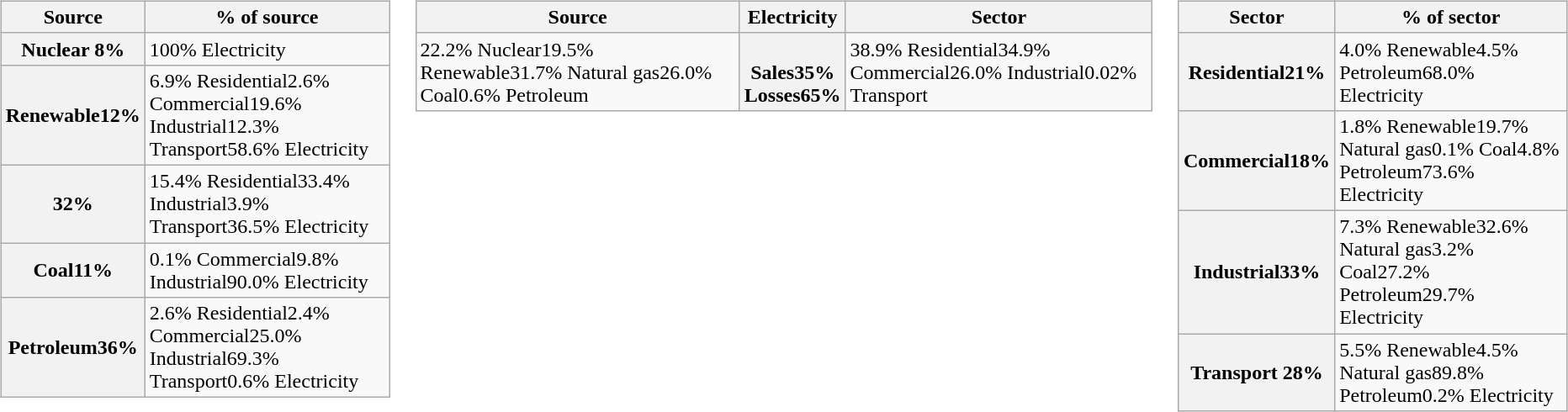<table>
<tr>
<td width="26%" valign="top"><br><table class="wikitable">
<tr>
<th>Source</th>
<th>% of source</th>
</tr>
<tr>
<th>Nuclear 8%</th>
<td>100% Electricity</td>
</tr>
<tr>
<th>Renewable12%</th>
<td>6.9% Residential2.6% Commercial19.6% Industrial12.3% Transport58.6% Electricity</td>
</tr>
<tr>
<th>32%</th>
<td>15.4% Residential33.4% Industrial3.9% Transport36.5% Electricity</td>
</tr>
<tr>
<th>Coal11%</th>
<td>0.1% Commercial9.8% Industrial90.0% Electricity</td>
</tr>
<tr>
<th>Petroleum36%</th>
<td>2.6% Residential2.4% Commercial25.0% Industrial69.3% Transport0.6% Electricity</td>
</tr>
</table>
</td>
<td width="48%" valign="top" align="center"><br><table class="wikitable">
<tr>
<th>Source</th>
<th>Electricity</th>
<th>Sector</th>
</tr>
<tr>
<td>22.2% Nuclear19.5% Renewable31.7% Natural gas26.0% Coal0.6% Petroleum</td>
<th><br>Sales35%<br>Losses65%</th>
<td>38.9% Residential34.9% Commercial26.0% Industrial0.02% Transport</td>
</tr>
</table>
</td>
<td width="26%" valign="top"><br><table class="wikitable">
<tr>
<th>Sector</th>
<th>% of sector</th>
</tr>
<tr>
<th>Residential21%</th>
<td>4.0% Renewable4.5% Petroleum68.0% Electricity</td>
</tr>
<tr>
<th>Commercial18%</th>
<td>1.8% Renewable19.7% Natural gas0.1% Coal4.8% Petroleum73.6% Electricity</td>
</tr>
<tr>
<th>Industrial33%</th>
<td>7.3% Renewable32.6% Natural gas3.2% Coal27.2% Petroleum29.7% Electricity</td>
</tr>
<tr>
<th>Transport 28%</th>
<td>5.5% Renewable4.5% Natural gas89.8% Petroleum0.2% Electricity</td>
</tr>
</table>
</td>
</tr>
</table>
